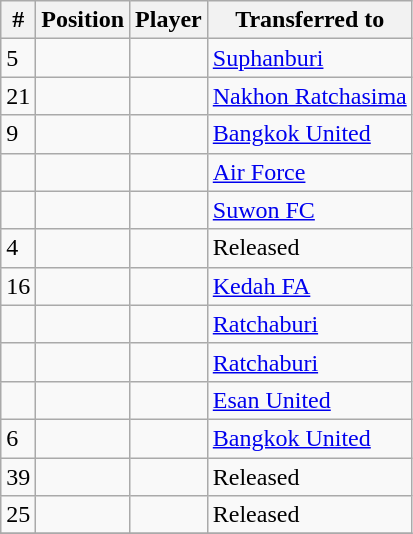<table class="wikitable">
<tr>
<th><strong>#</strong></th>
<th><strong>Position </strong></th>
<th><strong>Player </strong></th>
<th><strong>Transferred to</strong></th>
</tr>
<tr>
<td>5</td>
<td></td>
<td></td>
<td> <a href='#'>Suphanburi</a></td>
</tr>
<tr>
<td>21</td>
<td></td>
<td></td>
<td> <a href='#'>Nakhon Ratchasima</a></td>
</tr>
<tr>
<td>9</td>
<td></td>
<td></td>
<td> <a href='#'>Bangkok United</a></td>
</tr>
<tr>
<td></td>
<td></td>
<td></td>
<td> <a href='#'>Air Force</a></td>
</tr>
<tr>
<td></td>
<td></td>
<td></td>
<td> <a href='#'>Suwon FC</a></td>
</tr>
<tr>
<td>4</td>
<td></td>
<td></td>
<td>Released</td>
</tr>
<tr>
<td>16</td>
<td></td>
<td></td>
<td> <a href='#'>Kedah FA</a></td>
</tr>
<tr>
<td></td>
<td></td>
<td></td>
<td> <a href='#'>Ratchaburi</a></td>
</tr>
<tr>
<td></td>
<td></td>
<td></td>
<td> <a href='#'>Ratchaburi</a></td>
</tr>
<tr>
<td></td>
<td></td>
<td></td>
<td> <a href='#'>Esan United</a></td>
</tr>
<tr>
<td>6</td>
<td></td>
<td></td>
<td> <a href='#'>Bangkok United</a></td>
</tr>
<tr>
<td>39</td>
<td></td>
<td></td>
<td>Released</td>
</tr>
<tr>
<td>25</td>
<td></td>
<td></td>
<td>Released</td>
</tr>
<tr>
</tr>
</table>
